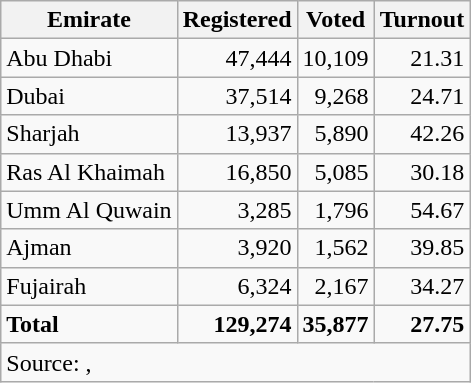<table class=wikitable style=text-align:right>
<tr>
<th>Emirate</th>
<th>Registered</th>
<th>Voted</th>
<th>Turnout</th>
</tr>
<tr>
<td align=left>Abu Dhabi</td>
<td>47,444</td>
<td>10,109</td>
<td>21.31</td>
</tr>
<tr>
<td align=left>Dubai</td>
<td>37,514</td>
<td>9,268</td>
<td>24.71</td>
</tr>
<tr>
<td align=left>Sharjah</td>
<td>13,937</td>
<td>5,890</td>
<td>42.26</td>
</tr>
<tr>
<td align=left>Ras Al Khaimah</td>
<td>16,850</td>
<td>5,085</td>
<td>30.18</td>
</tr>
<tr>
<td align=left>Umm Al Quwain</td>
<td>3,285</td>
<td>1,796</td>
<td>54.67</td>
</tr>
<tr>
<td align=left>Ajman</td>
<td>3,920</td>
<td>1,562</td>
<td>39.85</td>
</tr>
<tr>
<td align=left>Fujairah</td>
<td>6,324</td>
<td>2,167</td>
<td>34.27</td>
</tr>
<tr>
<td align=left><strong>Total</strong></td>
<td><strong>129,274</strong></td>
<td><strong>35,877</strong></td>
<td><strong>27.75</strong></td>
</tr>
<tr>
<td align=left colspan=4>Source: , </td>
</tr>
</table>
